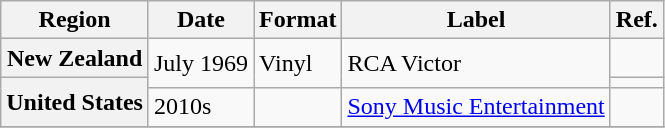<table class="wikitable plainrowheaders">
<tr>
<th scope="col">Region</th>
<th scope="col">Date</th>
<th scope="col">Format</th>
<th scope="col">Label</th>
<th scope="col">Ref.</th>
</tr>
<tr>
<th scope="row">New Zealand</th>
<td rowspan="2">July 1969</td>
<td rowspan="2">Vinyl</td>
<td rowspan="2">RCA Victor</td>
<td></td>
</tr>
<tr>
<th scope="row" rowspan="2">United States</th>
<td></td>
</tr>
<tr>
<td>2010s</td>
<td></td>
<td><a href='#'>Sony Music Entertainment</a></td>
<td></td>
</tr>
<tr>
</tr>
</table>
